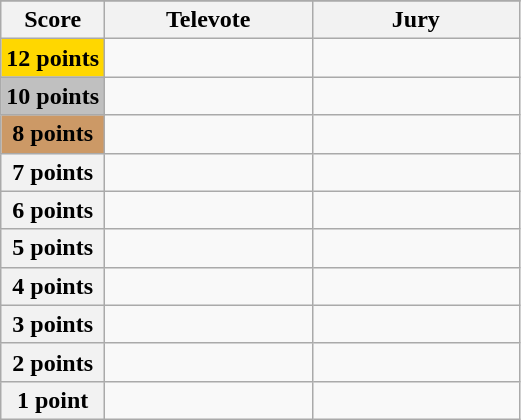<table class="wikitable">
<tr>
</tr>
<tr>
<th scope="col" width="20%">Score</th>
<th scope="col" width="40%">Televote</th>
<th scope="col" width="40%">Jury</th>
</tr>
<tr>
<th scope="row" style="background:gold">12 points</th>
<td></td>
<td></td>
</tr>
<tr>
<th scope="row" style="background:silver">10 points</th>
<td></td>
<td></td>
</tr>
<tr>
<th scope="row" style="background:#CC9966">8 points</th>
<td></td>
<td></td>
</tr>
<tr>
<th scope="row">7 points</th>
<td></td>
<td></td>
</tr>
<tr>
<th scope="row">6 points</th>
<td></td>
<td></td>
</tr>
<tr>
<th scope="row">5 points</th>
<td></td>
<td></td>
</tr>
<tr>
<th scope="row">4 points</th>
<td></td>
<td></td>
</tr>
<tr>
<th scope="row">3 points</th>
<td></td>
<td></td>
</tr>
<tr>
<th scope="row">2 points</th>
<td></td>
<td></td>
</tr>
<tr>
<th scope="row">1 point</th>
<td></td>
<td></td>
</tr>
</table>
